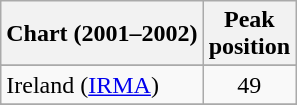<table class="wikitable sortable">
<tr>
<th>Chart (2001–2002)</th>
<th>Peak<br>position</th>
</tr>
<tr>
</tr>
<tr>
<td>Ireland (<a href='#'>IRMA</a>)</td>
<td align="center">49</td>
</tr>
<tr>
</tr>
<tr>
</tr>
<tr>
</tr>
<tr>
</tr>
<tr>
</tr>
<tr>
</tr>
<tr>
</tr>
</table>
